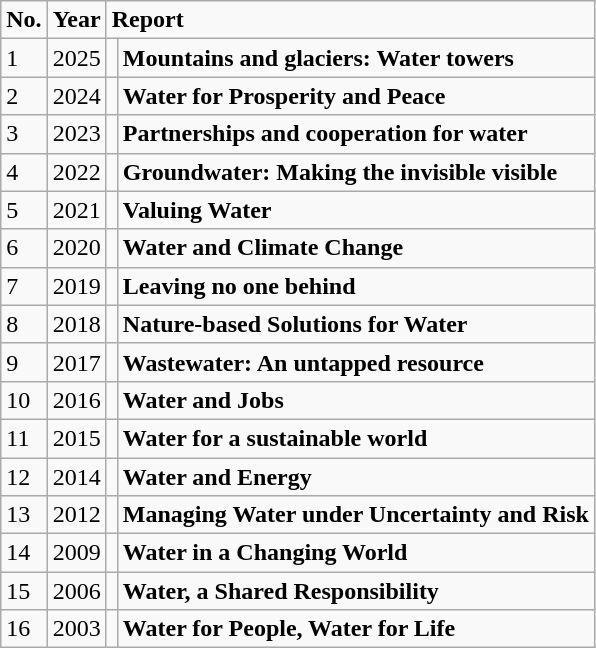<table class="wikitable mw-collapsible">
<tr>
<td><strong>No.</strong></td>
<td><strong>Year</strong></td>
<td colspan="2"><strong>Report</strong></td>
</tr>
<tr>
<td>1</td>
<td>2025</td>
<td></td>
<td><strong>Mountains and glaciers: Water towers</strong></td>
</tr>
<tr>
<td>2</td>
<td>2024</td>
<td></td>
<td><strong>Water for Prosperity and Peace</strong></td>
</tr>
<tr>
<td>3</td>
<td>2023</td>
<td></td>
<td><strong>Partnerships and cooperation for water</strong></td>
</tr>
<tr>
<td>4</td>
<td>2022</td>
<td></td>
<td><strong>Groundwater: Making the invisible visible</strong></td>
</tr>
<tr>
<td>5</td>
<td>2021</td>
<td></td>
<td><strong>Valuing Water</strong></td>
</tr>
<tr>
<td>6</td>
<td>2020</td>
<td></td>
<td><strong>Water and Climate Change</strong></td>
</tr>
<tr>
<td>7</td>
<td>2019</td>
<td></td>
<td><strong>Leaving no one behind</strong></td>
</tr>
<tr>
<td>8</td>
<td>2018</td>
<td></td>
<td><strong>Nature-based Solutions for Water</strong></td>
</tr>
<tr>
<td>9</td>
<td>2017</td>
<td></td>
<td><strong>Wastewater: An untapped resource</strong></td>
</tr>
<tr>
<td>10</td>
<td>2016</td>
<td></td>
<td><strong>Water and Jobs</strong></td>
</tr>
<tr>
<td>11</td>
<td>2015</td>
<td></td>
<td><strong>Water for a sustainable world</strong></td>
</tr>
<tr>
<td>12</td>
<td>2014</td>
<td></td>
<td><strong>Water and Energy</strong></td>
</tr>
<tr>
<td>13</td>
<td>2012</td>
<td></td>
<td><strong>Managing Water under Uncertainty and Risk</strong></td>
</tr>
<tr>
<td>14</td>
<td>2009</td>
<td></td>
<td><strong>Water in a Changing World</strong></td>
</tr>
<tr>
<td>15</td>
<td>2006</td>
<td></td>
<td><strong>Water, a Shared Responsibility</strong></td>
</tr>
<tr>
<td>16</td>
<td>2003</td>
<td></td>
<td><strong>Water for People, Water for Life</strong></td>
</tr>
</table>
